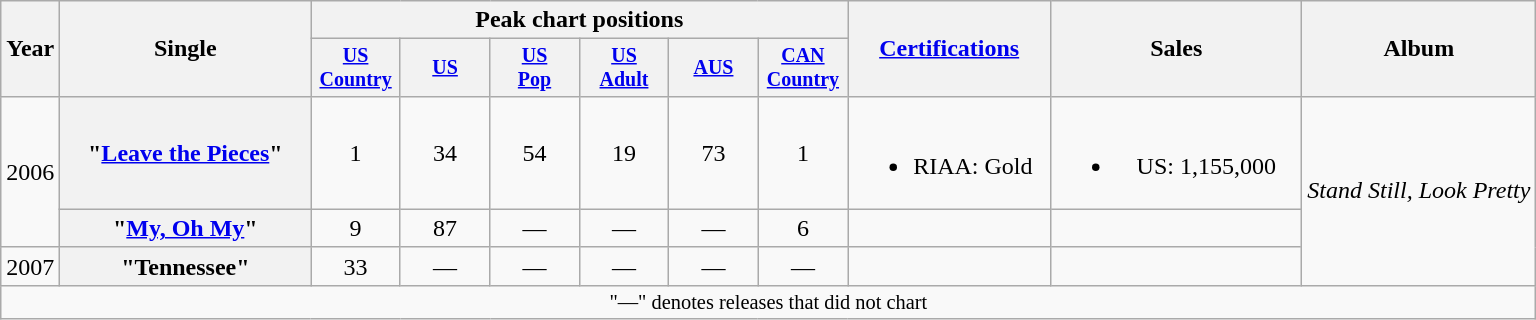<table class="wikitable plainrowheaders" style="text-align:center;">
<tr>
<th rowspan="2">Year</th>
<th rowspan="2" style="width:10em;">Single</th>
<th colspan="6">Peak chart positions</th>
<th rowspan="2" style="width:8em;"><a href='#'>Certifications</a></th>
<th rowspan="2" style="width:10em;">Sales</th>
<th rowspan="2">Album</th>
</tr>
<tr style="font-size:smaller;">
<th style="width:4em;"><a href='#'>US Country</a><br></th>
<th style="width:4em;"><a href='#'>US</a><br></th>
<th style="width:4em;"><a href='#'>US<br>Pop</a><br></th>
<th style="width:4em;"><a href='#'>US<br>Adult</a><br></th>
<th style="width:4em;"><a href='#'>AUS</a><br></th>
<th style="width:4em;"><a href='#'>CAN Country</a><br></th>
</tr>
<tr>
<td rowspan="2">2006</td>
<th scope="row">"<a href='#'>Leave the Pieces</a>"</th>
<td>1</td>
<td>34</td>
<td>54</td>
<td>19</td>
<td>73</td>
<td>1</td>
<td align="left"><br><ul><li>RIAA: Gold</li></ul></td>
<td><br><ul><li>US: 1,155,000</li></ul></td>
<td align="left" rowspan="3"><em>Stand Still, Look Pretty</em></td>
</tr>
<tr>
<th scope="row">"<a href='#'>My, Oh My</a>"</th>
<td>9</td>
<td>87</td>
<td>—</td>
<td>—</td>
<td>—</td>
<td>6</td>
<td></td>
<td></td>
</tr>
<tr>
<td>2007</td>
<th scope="row">"Tennessee"</th>
<td>33</td>
<td>—</td>
<td>—</td>
<td>—</td>
<td>—</td>
<td>—</td>
<td></td>
<td></td>
</tr>
<tr>
<td colspan="11" style="font-size:85%">"—" denotes releases that did not chart</td>
</tr>
</table>
